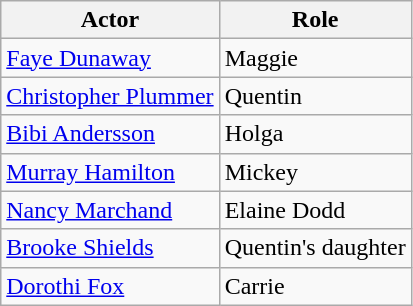<table class="wikitable">
<tr>
<th>Actor</th>
<th>Role</th>
</tr>
<tr>
<td><a href='#'>Faye Dunaway</a></td>
<td>Maggie</td>
</tr>
<tr>
<td><a href='#'>Christopher Plummer</a></td>
<td>Quentin</td>
</tr>
<tr>
<td><a href='#'>Bibi Andersson</a></td>
<td>Holga</td>
</tr>
<tr>
<td><a href='#'>Murray Hamilton</a></td>
<td>Mickey</td>
</tr>
<tr>
<td><a href='#'>Nancy Marchand</a></td>
<td>Elaine Dodd</td>
</tr>
<tr>
<td><a href='#'>Brooke Shields</a></td>
<td>Quentin's daughter</td>
</tr>
<tr>
<td><a href='#'>Dorothi Fox</a></td>
<td>Carrie</td>
</tr>
</table>
